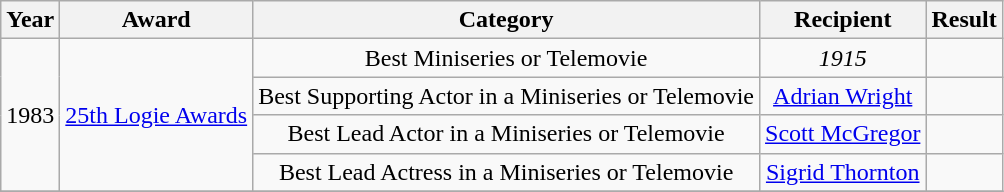<table class="wikitable sortable plainrowheaders" style="text-align:center;">
<tr>
<th>Year</th>
<th>Award</th>
<th>Category</th>
<th>Recipient</th>
<th>Result</th>
</tr>
<tr>
<td rowspan="4">1983</td>
<td rowspan="4"><a href='#'>25th Logie Awards</a></td>
<td>Best Miniseries or Telemovie</td>
<td><em>1915</em></td>
<td></td>
</tr>
<tr>
<td>Best Supporting Actor in a Miniseries or Telemovie</td>
<td><a href='#'>Adrian Wright</a></td>
<td></td>
</tr>
<tr>
<td>Best Lead Actor in a Miniseries or Telemovie</td>
<td><a href='#'>Scott McGregor</a></td>
<td></td>
</tr>
<tr>
<td>Best Lead Actress in a Miniseries or Telemovie</td>
<td><a href='#'>Sigrid Thornton</a></td>
<td></td>
</tr>
<tr>
</tr>
</table>
